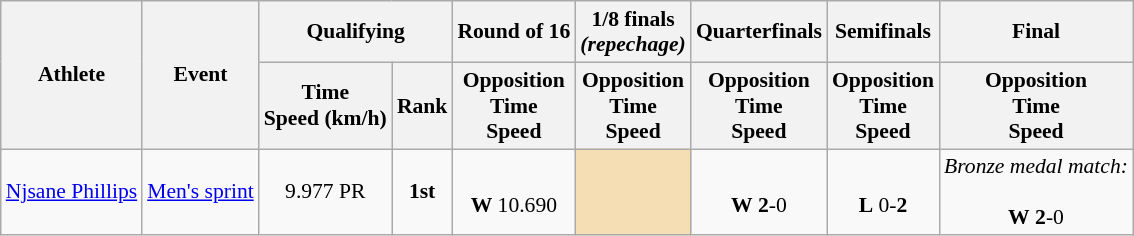<table class="wikitable" border="1" style="font-size:90%">
<tr>
<th rowspan=2>Athlete</th>
<th rowspan=2>Event</th>
<th colspan=2>Qualifying</th>
<th>Round of 16</th>
<th>1/8 finals<br><em>(repechage)</em></th>
<th>Quarterfinals</th>
<th>Semifinals</th>
<th>Final</th>
</tr>
<tr>
<th>Time<br>Speed (km/h)</th>
<th>Rank</th>
<th>Opposition<br>Time<br>Speed</th>
<th>Opposition<br>Time<br>Speed</th>
<th>Opposition<br>Time<br>Speed</th>
<th>Opposition<br>Time<br>Speed</th>
<th>Opposition<br>Time<br>Speed</th>
</tr>
<tr>
<td><a href='#'>Njsane Phillips</a></td>
<td><a href='#'>Men's sprint</a></td>
<td align=center>9.977 PR</td>
<td align=center><strong>1st</strong></td>
<td align=center><br><strong>W</strong> 10.690</td>
<td align=center bgcolor=wheat></td>
<td align=center><br><strong>W</strong> <strong>2</strong>-0</td>
<td align=center><br><strong>L</strong> 0-<strong>2</strong></td>
<td align=center><em>Bronze medal match:</em><br><br><strong>W</strong> <strong>2</strong>-0<br></td>
</tr>
</table>
